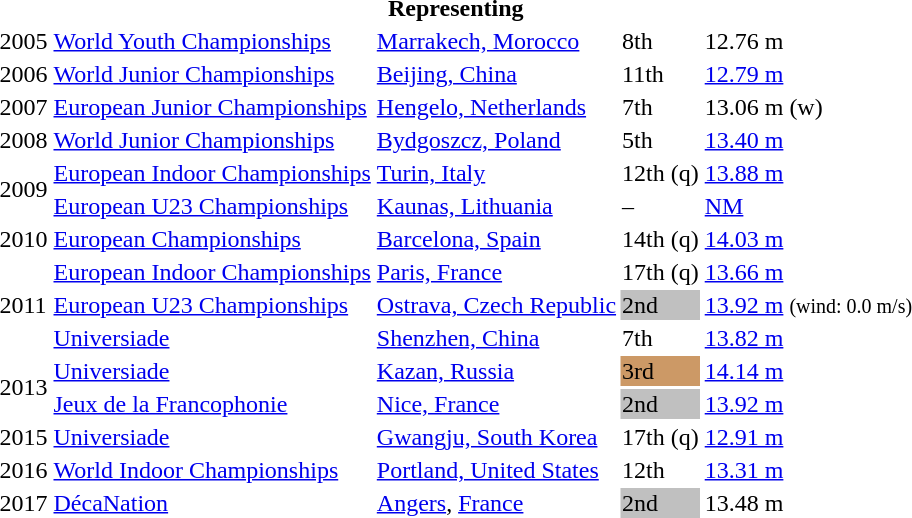<table>
<tr>
<th colspan="6">Representing </th>
</tr>
<tr>
<td>2005</td>
<td><a href='#'>World Youth Championships</a></td>
<td><a href='#'>Marrakech, Morocco</a></td>
<td>8th</td>
<td>12.76 m</td>
</tr>
<tr>
<td>2006</td>
<td><a href='#'>World Junior Championships</a></td>
<td><a href='#'>Beijing, China</a></td>
<td>11th</td>
<td><a href='#'>12.79 m</a></td>
</tr>
<tr>
<td>2007</td>
<td><a href='#'>European Junior Championships</a></td>
<td><a href='#'>Hengelo, Netherlands</a></td>
<td>7th</td>
<td>13.06 m (w)</td>
</tr>
<tr>
<td>2008</td>
<td><a href='#'>World Junior Championships</a></td>
<td><a href='#'>Bydgoszcz, Poland</a></td>
<td>5th</td>
<td><a href='#'>13.40 m</a></td>
</tr>
<tr>
<td rowspan=2>2009</td>
<td><a href='#'>European Indoor Championships</a></td>
<td><a href='#'>Turin, Italy</a></td>
<td>12th (q)</td>
<td><a href='#'>13.88 m</a></td>
</tr>
<tr>
<td><a href='#'>European U23 Championships</a></td>
<td><a href='#'>Kaunas, Lithuania</a></td>
<td>–</td>
<td><a href='#'>NM</a></td>
</tr>
<tr>
<td>2010</td>
<td><a href='#'>European Championships</a></td>
<td><a href='#'>Barcelona, Spain</a></td>
<td>14th (q)</td>
<td><a href='#'>14.03 m</a></td>
</tr>
<tr>
<td rowspan=3>2011</td>
<td><a href='#'>European Indoor Championships</a></td>
<td><a href='#'>Paris, France</a></td>
<td>17th (q)</td>
<td><a href='#'>13.66 m</a></td>
</tr>
<tr>
<td><a href='#'>European U23 Championships</a></td>
<td><a href='#'>Ostrava, Czech Republic</a></td>
<td bgcolor=silver>2nd</td>
<td><a href='#'>13.92 m</a> <small>(wind: 0.0 m/s)</small></td>
</tr>
<tr>
<td><a href='#'>Universiade</a></td>
<td><a href='#'>Shenzhen, China</a></td>
<td>7th</td>
<td><a href='#'>13.82 m</a></td>
</tr>
<tr>
<td rowspan=2>2013</td>
<td><a href='#'>Universiade</a></td>
<td><a href='#'>Kazan, Russia</a></td>
<td bgcolor=cc9966>3rd</td>
<td><a href='#'>14.14 m</a></td>
</tr>
<tr>
<td><a href='#'>Jeux de la Francophonie</a></td>
<td><a href='#'>Nice, France</a></td>
<td bgcolor=silver>2nd</td>
<td><a href='#'>13.92 m</a></td>
</tr>
<tr>
<td>2015</td>
<td><a href='#'>Universiade</a></td>
<td><a href='#'>Gwangju, South Korea</a></td>
<td>17th (q)</td>
<td><a href='#'>12.91 m</a></td>
</tr>
<tr>
<td>2016</td>
<td><a href='#'>World Indoor Championships</a></td>
<td><a href='#'>Portland, United States</a></td>
<td>12th</td>
<td><a href='#'>13.31 m</a></td>
</tr>
<tr>
<td>2017</td>
<td><a href='#'>DécaNation</a></td>
<td><a href='#'>Angers</a>, <a href='#'>France</a></td>
<td bgcolor=silver>2nd</td>
<td>13.48 m</td>
</tr>
</table>
